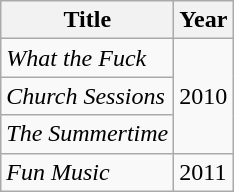<table class="wikitable mw-collapsible autocollapse">
<tr>
<th>Title</th>
<th>Year</th>
</tr>
<tr>
<td><em>What the Fuck</em></td>
<td rowspan="3">2010</td>
</tr>
<tr>
<td><em>Church Sessions</em></td>
</tr>
<tr>
<td><em>The Summertime</em></td>
</tr>
<tr>
<td><em>Fun Music</em></td>
<td>2011</td>
</tr>
</table>
